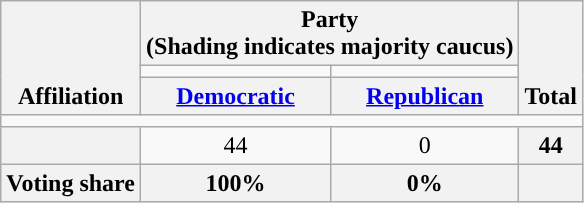<table class=wikitable style="text-align:center">
<tr style="vertical-align:bottom;">
<th rowspan=3>Affiliation</th>
<th colspan=2>Party <div>(Shading indicates majority caucus)</div></th>
<th rowspan=3>Total</th>
</tr>
<tr style="height:5px">
<td style="background-color:"></td>
<td style="background-color:"></td>
</tr>
<tr>
<th><a href='#'>Democratic</a></th>
<th><a href='#'>Republican</a></th>
</tr>
<tr>
<td colspan=5></td>
</tr>
<tr>
<th nowrap style="font-size:80%"></th>
<td>44</td>
<td>0</td>
<th>44</th>
</tr>
<tr>
<th>Voting share</th>
<th>100%</th>
<th>0% </th>
<th colspan=2></th>
</tr>
</table>
